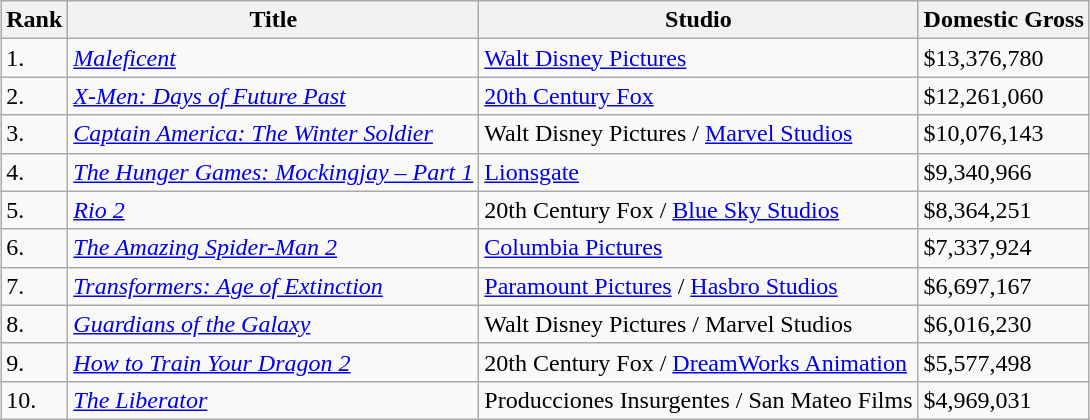<table class="wikitable sortable" style="margin:auto; margin:auto;">
<tr>
<th>Rank</th>
<th>Title</th>
<th>Studio</th>
<th>Domestic Gross</th>
</tr>
<tr>
<td>1.</td>
<td><em><a href='#'>Maleficent</a></em></td>
<td><a href='#'>Walt Disney Pictures</a></td>
<td>$13,376,780</td>
</tr>
<tr>
<td>2.</td>
<td><em><a href='#'>X-Men: Days of Future Past</a></em></td>
<td><a href='#'>20th Century Fox</a></td>
<td>$12,261,060</td>
</tr>
<tr>
<td>3.</td>
<td><em><a href='#'>Captain America: The Winter Soldier</a></em></td>
<td>Walt Disney Pictures / <a href='#'>Marvel Studios</a></td>
<td>$10,076,143</td>
</tr>
<tr>
<td>4.</td>
<td><em><a href='#'>The Hunger Games: Mockingjay – Part 1</a></em></td>
<td><a href='#'>Lionsgate</a></td>
<td>$9,340,966</td>
</tr>
<tr>
<td>5.</td>
<td><em><a href='#'>Rio 2</a></em></td>
<td>20th Century Fox / <a href='#'>Blue Sky Studios</a></td>
<td>$8,364,251</td>
</tr>
<tr>
<td>6.</td>
<td><em><a href='#'>The Amazing Spider-Man 2</a></em></td>
<td><a href='#'>Columbia Pictures</a></td>
<td>$7,337,924</td>
</tr>
<tr>
<td>7.</td>
<td><em><a href='#'>Transformers: Age of Extinction</a></em></td>
<td><a href='#'>Paramount Pictures</a> / <a href='#'>Hasbro Studios</a></td>
<td>$6,697,167</td>
</tr>
<tr>
<td>8.</td>
<td><em><a href='#'>Guardians of the Galaxy</a></em></td>
<td>Walt Disney Pictures / Marvel Studios</td>
<td>$6,016,230</td>
</tr>
<tr>
<td>9.</td>
<td><em><a href='#'>How to Train Your Dragon 2</a></em></td>
<td>20th Century Fox / <a href='#'>DreamWorks Animation</a></td>
<td>$5,577,498</td>
</tr>
<tr>
<td>10.</td>
<td><em><a href='#'>The Liberator</a></em></td>
<td>Producciones Insurgentes / San Mateo Films</td>
<td>$4,969,031</td>
</tr>
</table>
